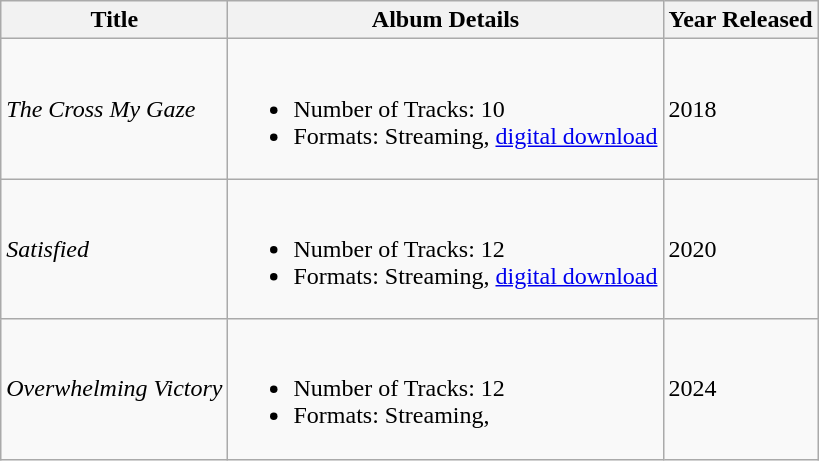<table class="wikitable">
<tr>
<th>Title</th>
<th>Album Details</th>
<th>Year Released</th>
</tr>
<tr>
<td><em>The Cross My Gaze</em></td>
<td><br><ul><li>Number of Tracks: 10</li><li>Formats: Streaming, <a href='#'>digital download</a></li></ul></td>
<td>2018</td>
</tr>
<tr>
<td><em>Satisfied</em></td>
<td><br><ul><li>Number of Tracks: 12</li><li>Formats: Streaming, <a href='#'>digital download</a></li></ul></td>
<td>2020</td>
</tr>
<tr>
<td><em>Overwhelming Victory</em></td>
<td><br><ul><li>Number of Tracks: 12</li><li>Formats: Streaming,</li></ul></td>
<td>2024</td>
</tr>
</table>
